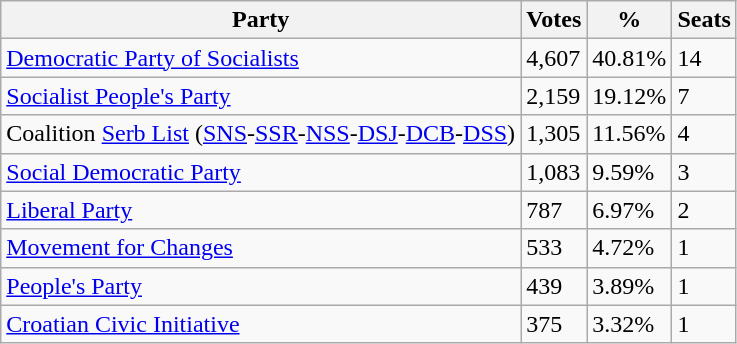<table class="wikitable">
<tr>
<th>Party</th>
<th>Votes</th>
<th>%</th>
<th>Seats</th>
</tr>
<tr>
<td><a href='#'>Democratic Party of Socialists</a></td>
<td>4,607</td>
<td>40.81%</td>
<td>14</td>
</tr>
<tr>
<td><a href='#'>Socialist People's Party</a></td>
<td>2,159</td>
<td>19.12%</td>
<td>7</td>
</tr>
<tr>
<td>Coalition <a href='#'>Serb List</a> (<a href='#'>SNS</a>-<a href='#'>SSR</a>-<a href='#'>NSS</a>-<a href='#'>DSJ</a>-<a href='#'>DCB</a>-<a href='#'>DSS</a>)</td>
<td>1,305</td>
<td>11.56%</td>
<td>4</td>
</tr>
<tr>
<td><a href='#'>Social Democratic Party</a></td>
<td>1,083</td>
<td>9.59%</td>
<td>3</td>
</tr>
<tr>
<td><a href='#'>Liberal Party</a></td>
<td>787</td>
<td>6.97%</td>
<td>2</td>
</tr>
<tr>
<td><a href='#'>Movement for Changes</a></td>
<td>533</td>
<td>4.72%</td>
<td>1</td>
</tr>
<tr>
<td><a href='#'>People's Party</a></td>
<td>439</td>
<td>3.89%</td>
<td>1</td>
</tr>
<tr>
<td><a href='#'>Croatian Civic Initiative</a></td>
<td>375</td>
<td>3.32%</td>
<td>1</td>
</tr>
</table>
